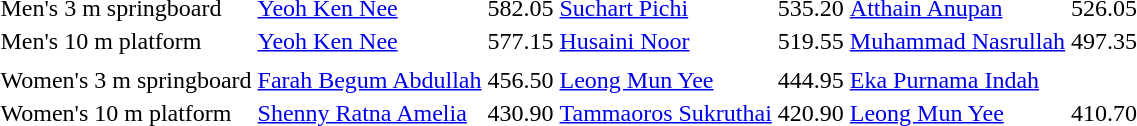<table>
<tr>
<td>Men's 3 m springboard</td>
<td> <a href='#'>Yeoh Ken Nee</a></td>
<td>582.05</td>
<td> <a href='#'>Suchart Pichi</a></td>
<td>535.20</td>
<td> <a href='#'>Atthain Anupan</a></td>
<td>526.05</td>
</tr>
<tr>
<td>Men's 10 m platform</td>
<td> <a href='#'>Yeoh Ken Nee</a></td>
<td>577.15</td>
<td> <a href='#'>Husaini Noor</a></td>
<td>519.55</td>
<td> <a href='#'>Muhammad Nasrullah</a></td>
<td>497.35</td>
</tr>
<tr>
<td></td>
<td></td>
<td></td>
</tr>
<tr>
<td>Women's 3 m springboard</td>
<td> <a href='#'>Farah Begum Abdullah</a></td>
<td>456.50</td>
<td> <a href='#'>Leong Mun Yee</a></td>
<td>444.95</td>
<td> <a href='#'>Eka Purnama Indah</a></td>
<td></td>
</tr>
<tr>
<td>Women's 10 m platform</td>
<td> <a href='#'>Shenny Ratna Amelia</a></td>
<td>430.90</td>
<td> <a href='#'>Tammaoros Sukruthai</a></td>
<td>420.90</td>
<td> <a href='#'>Leong Mun Yee</a></td>
<td>410.70</td>
</tr>
</table>
